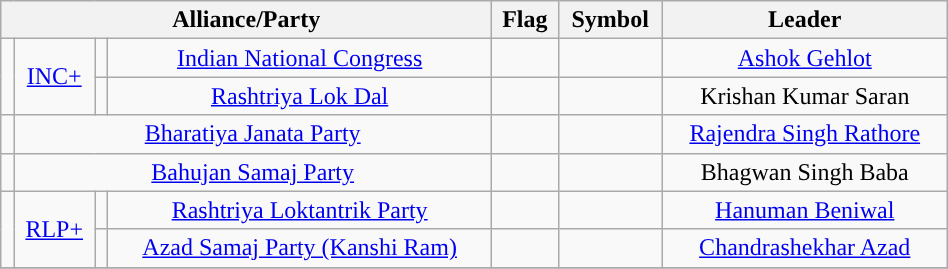<table class="wikitable" width="50%" style="text-align:center;">
<tr>
<th colspan="4">Alliance/Party</th>
<th>Flag</th>
<th>Symbol</th>
<th>Leader</th>
</tr>
<tr>
<td rowspan="2"></td>
<td rowspan="2"><a href='#'>INC+</a></td>
<td></td>
<td><a href='#'>Indian National Congress</a></td>
<td></td>
<td></td>
<td><a href='#'>Ashok Gehlot</a></td>
</tr>
<tr>
<td></td>
<td><a href='#'>Rashtriya Lok Dal</a></td>
<td></td>
<td></td>
<td>Krishan Kumar Saran</td>
</tr>
<tr>
<td></td>
<td colspan="3"><a href='#'>Bharatiya Janata Party</a></td>
<td></td>
<td></td>
<td><a href='#'>Rajendra Singh Rathore</a></td>
</tr>
<tr>
<td></td>
<td colspan="3"><a href='#'>Bahujan Samaj Party</a></td>
<td></td>
<td></td>
<td>Bhagwan Singh Baba</td>
</tr>
<tr>
<td rowspan="2"></td>
<td rowspan="2"><a href='#'>RLP+</a></td>
<td></td>
<td><a href='#'>Rashtriya Loktantrik Party</a></td>
<td></td>
<td></td>
<td><a href='#'>Hanuman Beniwal</a></td>
</tr>
<tr>
<td></td>
<td><a href='#'>Azad Samaj Party (Kanshi Ram)</a></td>
<td></td>
<td></td>
<td><a href='#'>Chandrashekhar Azad</a></td>
</tr>
<tr>
</tr>
</table>
